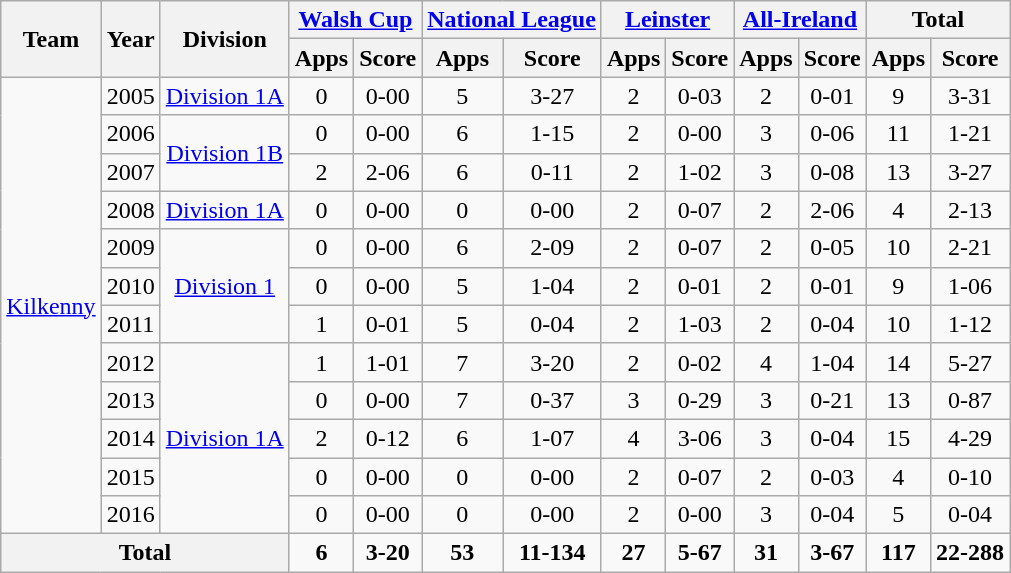<table class="wikitable" style="text-align:center">
<tr>
<th rowspan="2">Team</th>
<th rowspan="2">Year</th>
<th rowspan="2">Division</th>
<th colspan="2"><a href='#'>Walsh Cup</a></th>
<th colspan="2"><a href='#'>National League</a></th>
<th colspan="2"><a href='#'>Leinster</a></th>
<th colspan="2"><a href='#'>All-Ireland</a></th>
<th colspan="2">Total</th>
</tr>
<tr>
<th>Apps</th>
<th>Score</th>
<th>Apps</th>
<th>Score</th>
<th>Apps</th>
<th>Score</th>
<th>Apps</th>
<th>Score</th>
<th>Apps</th>
<th>Score</th>
</tr>
<tr>
<td rowspan="12"><a href='#'>Kilkenny</a></td>
<td>2005</td>
<td rowspan="1"><a href='#'>Division 1A</a></td>
<td>0</td>
<td>0-00</td>
<td>5</td>
<td>3-27</td>
<td>2</td>
<td>0-03</td>
<td>2</td>
<td>0-01</td>
<td>9</td>
<td>3-31</td>
</tr>
<tr>
<td>2006</td>
<td rowspan="2"><a href='#'>Division 1B</a></td>
<td>0</td>
<td>0-00</td>
<td>6</td>
<td>1-15</td>
<td>2</td>
<td>0-00</td>
<td>3</td>
<td>0-06</td>
<td>11</td>
<td>1-21</td>
</tr>
<tr>
<td>2007</td>
<td>2</td>
<td>2-06</td>
<td>6</td>
<td>0-11</td>
<td>2</td>
<td>1-02</td>
<td>3</td>
<td>0-08</td>
<td>13</td>
<td>3-27</td>
</tr>
<tr>
<td>2008</td>
<td rowspan="1"><a href='#'>Division 1A</a></td>
<td>0</td>
<td>0-00</td>
<td>0</td>
<td>0-00</td>
<td>2</td>
<td>0-07</td>
<td>2</td>
<td>2-06</td>
<td>4</td>
<td>2-13</td>
</tr>
<tr>
<td>2009</td>
<td rowspan="3"><a href='#'>Division 1</a></td>
<td>0</td>
<td>0-00</td>
<td>6</td>
<td>2-09</td>
<td>2</td>
<td>0-07</td>
<td>2</td>
<td>0-05</td>
<td>10</td>
<td>2-21</td>
</tr>
<tr>
<td>2010</td>
<td>0</td>
<td>0-00</td>
<td>5</td>
<td>1-04</td>
<td>2</td>
<td>0-01</td>
<td>2</td>
<td>0-01</td>
<td>9</td>
<td>1-06</td>
</tr>
<tr>
<td>2011</td>
<td>1</td>
<td>0-01</td>
<td>5</td>
<td>0-04</td>
<td>2</td>
<td>1-03</td>
<td>2</td>
<td>0-04</td>
<td>10</td>
<td>1-12</td>
</tr>
<tr>
<td>2012</td>
<td rowspan="5"><a href='#'>Division 1A</a></td>
<td>1</td>
<td>1-01</td>
<td>7</td>
<td>3-20</td>
<td>2</td>
<td>0-02</td>
<td>4</td>
<td>1-04</td>
<td>14</td>
<td>5-27</td>
</tr>
<tr>
<td>2013</td>
<td>0</td>
<td>0-00</td>
<td>7</td>
<td>0-37</td>
<td>3</td>
<td>0-29</td>
<td>3</td>
<td>0-21</td>
<td>13</td>
<td>0-87</td>
</tr>
<tr>
<td>2014</td>
<td>2</td>
<td>0-12</td>
<td>6</td>
<td>1-07</td>
<td>4</td>
<td>3-06</td>
<td>3</td>
<td>0-04</td>
<td>15</td>
<td>4-29</td>
</tr>
<tr>
<td>2015</td>
<td>0</td>
<td>0-00</td>
<td>0</td>
<td>0-00</td>
<td>2</td>
<td>0-07</td>
<td>2</td>
<td>0-03</td>
<td>4</td>
<td>0-10</td>
</tr>
<tr>
<td>2016</td>
<td>0</td>
<td>0-00</td>
<td>0</td>
<td>0-00</td>
<td>2</td>
<td>0-00</td>
<td>3</td>
<td>0-04</td>
<td>5</td>
<td>0-04</td>
</tr>
<tr>
<th colspan="3">Total</th>
<td><strong>6</strong></td>
<td><strong>3-20</strong></td>
<td><strong>53</strong></td>
<td><strong>11-134</strong></td>
<td><strong>27</strong></td>
<td><strong>5-67</strong></td>
<td><strong>31</strong></td>
<td><strong>3-67</strong></td>
<td><strong>117</strong></td>
<td><strong>22-288</strong></td>
</tr>
</table>
